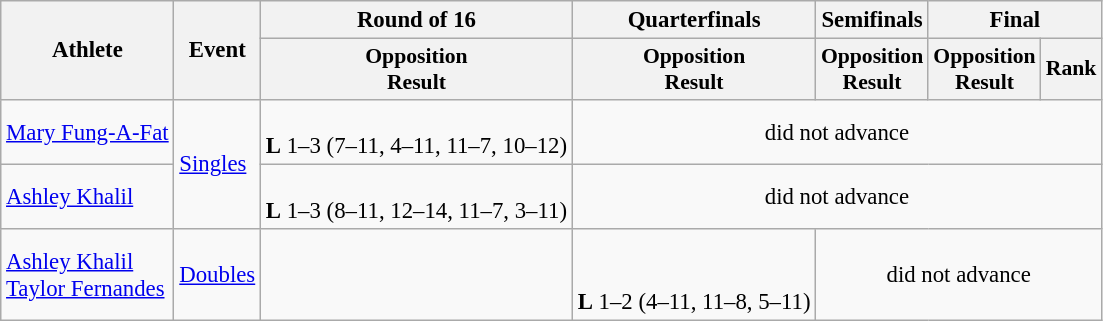<table class="wikitable" style="font-size:95%">
<tr>
<th rowspan=2>Athlete</th>
<th rowspan=2>Event</th>
<th>Round of 16</th>
<th>Quarterfinals</th>
<th>Semifinals</th>
<th colspan=2>Final</th>
</tr>
<tr style="font-size:95%">
<th>Opposition<br>Result</th>
<th>Opposition<br>Result</th>
<th>Opposition<br>Result</th>
<th>Opposition<br>Result</th>
<th>Rank</th>
</tr>
<tr align=center>
<td align=left><a href='#'>Mary Fung-A-Fat</a></td>
<td align=left rowspan=2><a href='#'>Singles</a></td>
<td><br><strong>L</strong> 1–3 (7–11, 4–11, 11–7, 10–12)</td>
<td colspan=4>did not advance</td>
</tr>
<tr align=center>
<td align=left><a href='#'>Ashley Khalil</a></td>
<td><br><strong>L</strong> 1–3 (8–11, 12–14, 11–7, 3–11)</td>
<td colspan=4>did not advance</td>
</tr>
<tr align=center>
<td align=left><a href='#'>Ashley Khalil</a><br><a href='#'>Taylor Fernandes</a></td>
<td align=left><a href='#'>Doubles</a></td>
<td></td>
<td><br><br><strong>L</strong> 1–2 (4–11, 11–8, 5–11)</td>
<td colspan=3>did not advance</td>
</tr>
</table>
